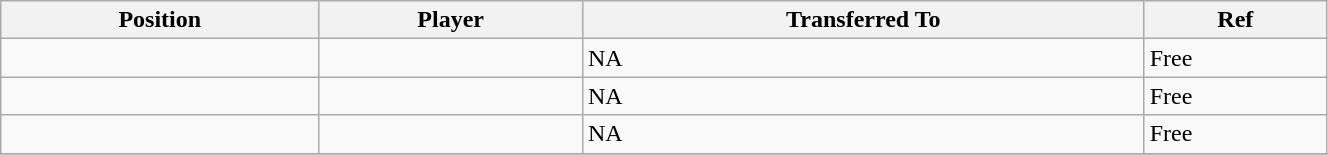<table class="wikitable sortable" style="width:70%; text-align:center; font-size:100%; text-align:left;">
<tr>
<th><strong>Position</strong></th>
<th><strong>Player</strong></th>
<th><strong>Transferred To</strong></th>
<th><strong>Ref</strong></th>
</tr>
<tr>
<td></td>
<td></td>
<td>NA</td>
<td>Free</td>
</tr>
<tr>
<td></td>
<td></td>
<td>NA</td>
<td>Free</td>
</tr>
<tr>
<td></td>
<td></td>
<td>NA</td>
<td>Free</td>
</tr>
<tr>
</tr>
</table>
